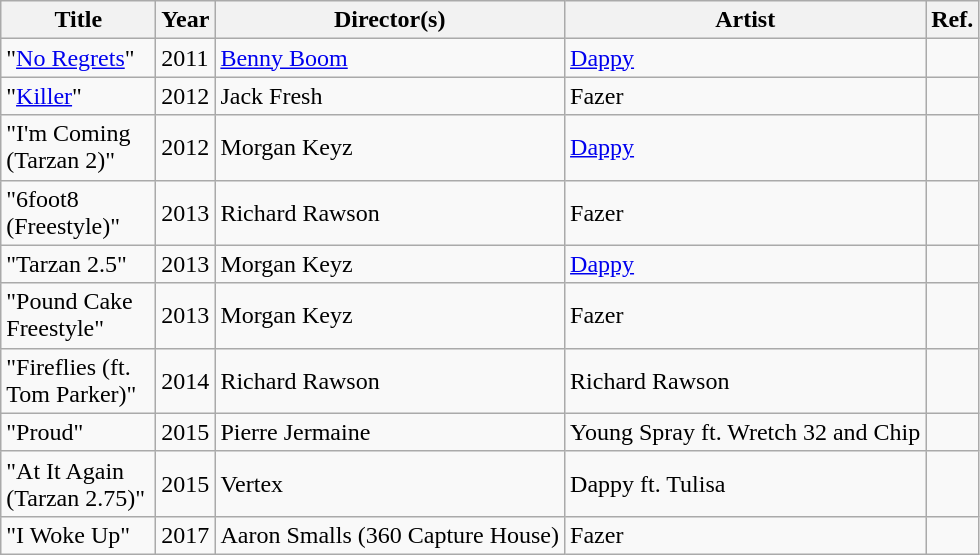<table class="wikitable sortable">
<tr>
<th scope="col" style="width:6em;">Title</th>
<th scope="col">Year</th>
<th scope="col">Director(s)</th>
<th scope="col">Artist</th>
<th scope="col">Ref.</th>
</tr>
<tr>
<td>"<a href='#'>No Regrets</a>"</td>
<td>2011</td>
<td><a href='#'>Benny Boom</a></td>
<td><a href='#'>Dappy</a></td>
<td></td>
</tr>
<tr>
<td>"<a href='#'>Killer</a>"</td>
<td>2012</td>
<td>Jack Fresh</td>
<td>Fazer</td>
<td></td>
</tr>
<tr>
<td>"I'm Coming (Tarzan 2)"</td>
<td>2012</td>
<td>Morgan Keyz</td>
<td><a href='#'>Dappy</a></td>
<td></td>
</tr>
<tr>
<td>"6foot8 (Freestyle)"</td>
<td>2013</td>
<td>Richard Rawson</td>
<td>Fazer</td>
<td></td>
</tr>
<tr>
<td>"Tarzan 2.5"</td>
<td>2013</td>
<td>Morgan Keyz</td>
<td><a href='#'>Dappy</a></td>
<td></td>
</tr>
<tr>
<td>"Pound Cake Freestyle"</td>
<td>2013</td>
<td>Morgan Keyz</td>
<td>Fazer</td>
<td></td>
</tr>
<tr>
<td>"Fireflies (ft. Tom Parker)"</td>
<td>2014</td>
<td>Richard Rawson</td>
<td>Richard Rawson</td>
<td></td>
</tr>
<tr>
<td>"Proud"</td>
<td>2015</td>
<td>Pierre Jermaine</td>
<td>Young Spray ft. Wretch 32 and Chip</td>
<td></td>
</tr>
<tr>
<td>"At It Again (Tarzan 2.75)"</td>
<td>2015</td>
<td>Vertex</td>
<td>Dappy ft. Tulisa</td>
<td></td>
</tr>
<tr>
<td>"I Woke Up"</td>
<td>2017</td>
<td>Aaron Smalls (360 Capture House)</td>
<td>Fazer</td>
<td></td>
</tr>
</table>
